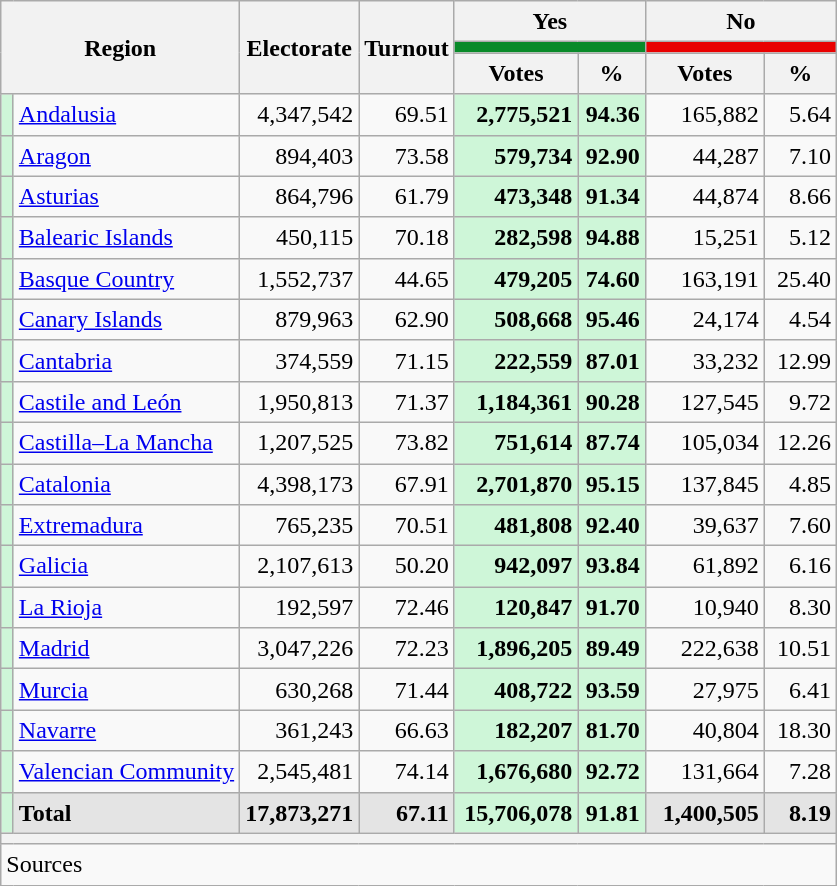<table class="wikitable sortable" style="text-align:right; line-height:20px;">
<tr>
<th width="150" colspan="2" rowspan="3">Region</th>
<th rowspan="3">Electorate</th>
<th rowspan="3">Turnout</th>
<th width="120" colspan="2">Yes</th>
<th width="120" colspan="2">No</th>
</tr>
<tr>
<th colspan="2" style="background:#088A29;"></th>
<th colspan="2" style="background:#E90000;"></th>
</tr>
<tr>
<th>Votes</th>
<th>%</th>
<th>Votes</th>
<th>%</th>
</tr>
<tr>
<td width="1" style="background:#CEF6D8;"></td>
<td align="left"><a href='#'>Andalusia</a></td>
<td>4,347,542</td>
<td>69.51</td>
<td style="background:#CEF6D8;"><strong>2,775,521</strong></td>
<td style="background:#CEF6D8;"><strong>94.36</strong></td>
<td>165,882</td>
<td>5.64</td>
</tr>
<tr>
<td style="background:#CEF6D8;"></td>
<td align="left"><a href='#'>Aragon</a></td>
<td>894,403</td>
<td>73.58</td>
<td style="background:#CEF6D8;"><strong>579,734</strong></td>
<td style="background:#CEF6D8;"><strong>92.90</strong></td>
<td>44,287</td>
<td>7.10</td>
</tr>
<tr>
<td style="background:#CEF6D8;"></td>
<td align="left"><a href='#'>Asturias</a></td>
<td>864,796</td>
<td>61.79</td>
<td style="background:#CEF6D8;"><strong>473,348</strong></td>
<td style="background:#CEF6D8;"><strong>91.34</strong></td>
<td>44,874</td>
<td>8.66</td>
</tr>
<tr>
<td style="background:#CEF6D8;"></td>
<td align="left"><a href='#'>Balearic Islands</a></td>
<td>450,115</td>
<td>70.18</td>
<td style="background:#CEF6D8;"><strong>282,598</strong></td>
<td style="background:#CEF6D8;"><strong>94.88</strong></td>
<td>15,251</td>
<td>5.12</td>
</tr>
<tr>
<td style="background:#CEF6D8;"></td>
<td align="left"><a href='#'>Basque Country</a></td>
<td>1,552,737</td>
<td>44.65</td>
<td style="background:#CEF6D8;"><strong>479,205</strong></td>
<td style="background:#CEF6D8;"><strong>74.60</strong></td>
<td>163,191</td>
<td>25.40</td>
</tr>
<tr>
<td style="background:#CEF6D8;"></td>
<td align="left"><a href='#'>Canary Islands</a></td>
<td>879,963</td>
<td>62.90</td>
<td style="background:#CEF6D8;"><strong>508,668</strong></td>
<td style="background:#CEF6D8;"><strong>95.46</strong></td>
<td>24,174</td>
<td>4.54</td>
</tr>
<tr>
<td style="background:#CEF6D8;"></td>
<td align="left"><a href='#'>Cantabria</a></td>
<td>374,559</td>
<td>71.15</td>
<td style="background:#CEF6D8;"><strong>222,559</strong></td>
<td style="background:#CEF6D8;"><strong>87.01</strong></td>
<td>33,232</td>
<td>12.99</td>
</tr>
<tr>
<td style="background:#CEF6D8;"></td>
<td align="left"><a href='#'>Castile and León</a></td>
<td>1,950,813</td>
<td>71.37</td>
<td style="background:#CEF6D8;"><strong>1,184,361</strong></td>
<td style="background:#CEF6D8;"><strong>90.28</strong></td>
<td>127,545</td>
<td>9.72</td>
</tr>
<tr>
<td style="background:#CEF6D8;"></td>
<td align="left"><a href='#'>Castilla–La Mancha</a></td>
<td>1,207,525</td>
<td>73.82</td>
<td style="background:#CEF6D8;"><strong>751,614</strong></td>
<td style="background:#CEF6D8;"><strong>87.74</strong></td>
<td>105,034</td>
<td>12.26</td>
</tr>
<tr>
<td style="background:#CEF6D8;"></td>
<td align="left"><a href='#'>Catalonia</a></td>
<td>4,398,173</td>
<td>67.91</td>
<td style="background:#CEF6D8;"><strong>2,701,870</strong></td>
<td style="background:#CEF6D8;"><strong>95.15</strong></td>
<td>137,845</td>
<td>4.85</td>
</tr>
<tr>
<td style="background:#CEF6D8;"></td>
<td align="left"><a href='#'>Extremadura</a></td>
<td>765,235</td>
<td>70.51</td>
<td style="background:#CEF6D8;"><strong>481,808</strong></td>
<td style="background:#CEF6D8;"><strong>92.40</strong></td>
<td>39,637</td>
<td>7.60</td>
</tr>
<tr>
<td style="background:#CEF6D8;"></td>
<td align="left"><a href='#'>Galicia</a></td>
<td>2,107,613</td>
<td>50.20</td>
<td style="background:#CEF6D8;"><strong>942,097</strong></td>
<td style="background:#CEF6D8;"><strong>93.84</strong></td>
<td>61,892</td>
<td>6.16</td>
</tr>
<tr>
<td style="background:#CEF6D8;"></td>
<td align="left"><a href='#'>La Rioja</a></td>
<td>192,597</td>
<td>72.46</td>
<td style="background:#CEF6D8;"><strong>120,847</strong></td>
<td style="background:#CEF6D8;"><strong>91.70</strong></td>
<td>10,940</td>
<td>8.30</td>
</tr>
<tr>
<td style="background:#CEF6D8;"></td>
<td align="left"><a href='#'>Madrid</a></td>
<td>3,047,226</td>
<td>72.23</td>
<td style="background:#CEF6D8;"><strong>1,896,205</strong></td>
<td style="background:#CEF6D8;"><strong>89.49</strong></td>
<td>222,638</td>
<td>10.51</td>
</tr>
<tr>
<td style="background:#CEF6D8;"></td>
<td align="left"><a href='#'>Murcia</a></td>
<td>630,268</td>
<td>71.44</td>
<td style="background:#CEF6D8;"><strong>408,722</strong></td>
<td style="background:#CEF6D8;"><strong>93.59</strong></td>
<td>27,975</td>
<td>6.41</td>
</tr>
<tr>
<td style="background:#CEF6D8;"></td>
<td align="left"><a href='#'>Navarre</a></td>
<td>361,243</td>
<td>66.63</td>
<td style="background:#CEF6D8;"><strong>182,207</strong></td>
<td style="background:#CEF6D8;"><strong>81.70</strong></td>
<td>40,804</td>
<td>18.30</td>
</tr>
<tr>
<td style="background:#CEF6D8;"></td>
<td align="left"><a href='#'>Valencian Community</a></td>
<td>2,545,481</td>
<td>74.14</td>
<td style="background:#CEF6D8;"><strong>1,676,680</strong></td>
<td style="background:#CEF6D8;"><strong>92.72</strong></td>
<td>131,664</td>
<td>7.28</td>
</tr>
<tr style="font-weight:bold;background:#E4E4E4;">
<td style="background:#CEF6D8;"></td>
<td align="left">Total</td>
<td>17,873,271</td>
<td>67.11</td>
<td style="background:#CEF6D8;">15,706,078</td>
<td style="background:#CEF6D8;">91.81</td>
<td>1,400,505</td>
<td>8.19</td>
</tr>
<tr>
<th colspan="8"></th>
</tr>
<tr>
<th style="text-align:left; font-weight:normal; background:#F9F9F9" colspan="8">Sources</th>
</tr>
</table>
